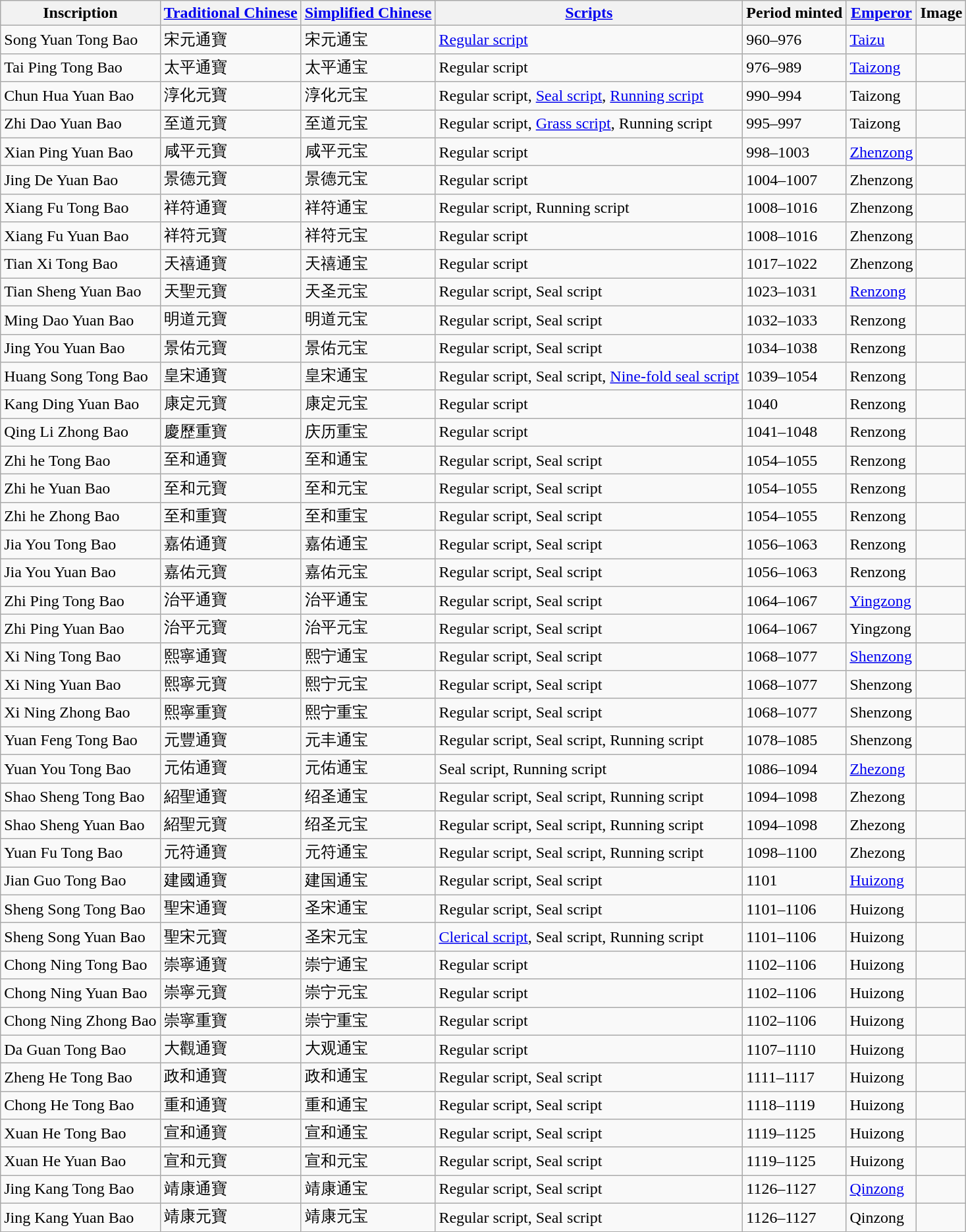<table class="wikitable">
<tr>
<th>Inscription</th>
<th><a href='#'>Traditional Chinese</a></th>
<th><a href='#'>Simplified Chinese</a></th>
<th><a href='#'>Scripts</a></th>
<th>Period minted</th>
<th><a href='#'>Emperor</a></th>
<th>Image</th>
</tr>
<tr>
<td>Song Yuan Tong Bao</td>
<td>宋元通寶</td>
<td>宋元通宝</td>
<td><a href='#'>Regular script</a></td>
<td>960–976</td>
<td><a href='#'>Taizu</a></td>
<td></td>
</tr>
<tr>
<td>Tai Ping Tong Bao</td>
<td>太平通寶</td>
<td>太平通宝</td>
<td>Regular script</td>
<td>976–989</td>
<td><a href='#'>Taizong</a></td>
<td></td>
</tr>
<tr>
<td>Chun Hua Yuan Bao</td>
<td>淳化元寶</td>
<td>淳化元宝</td>
<td>Regular script, <a href='#'>Seal script</a>, <a href='#'>Running script</a></td>
<td>990–994</td>
<td>Taizong</td>
<td></td>
</tr>
<tr>
<td>Zhi Dao Yuan Bao</td>
<td>至道元寶</td>
<td>至道元宝</td>
<td>Regular script, <a href='#'>Grass script</a>, Running script</td>
<td>995–997</td>
<td>Taizong</td>
<td></td>
</tr>
<tr>
<td>Xian Ping Yuan Bao</td>
<td>咸平元寶</td>
<td>咸平元宝</td>
<td>Regular script</td>
<td>998–1003</td>
<td><a href='#'>Zhenzong</a></td>
<td></td>
</tr>
<tr>
<td>Jing De Yuan Bao</td>
<td>景德元寶</td>
<td>景德元宝</td>
<td>Regular script</td>
<td>1004–1007</td>
<td>Zhenzong</td>
<td></td>
</tr>
<tr>
<td>Xiang Fu Tong Bao</td>
<td>祥符通寶</td>
<td>祥符通宝</td>
<td>Regular script, Running script</td>
<td>1008–1016</td>
<td>Zhenzong</td>
<td></td>
</tr>
<tr>
<td>Xiang Fu Yuan Bao</td>
<td>祥符元寶</td>
<td>祥符元宝</td>
<td>Regular script</td>
<td>1008–1016</td>
<td>Zhenzong</td>
<td></td>
</tr>
<tr>
<td>Tian Xi Tong Bao</td>
<td>天禧通寶</td>
<td>天禧通宝</td>
<td>Regular script</td>
<td>1017–1022</td>
<td>Zhenzong</td>
<td></td>
</tr>
<tr>
<td>Tian Sheng Yuan Bao</td>
<td>天聖元寶</td>
<td>天圣元宝</td>
<td>Regular script, Seal script</td>
<td>1023–1031</td>
<td><a href='#'>Renzong</a></td>
<td></td>
</tr>
<tr>
<td>Ming Dao Yuan Bao</td>
<td>明道元寶</td>
<td>明道元宝</td>
<td>Regular script, Seal script</td>
<td>1032–1033</td>
<td>Renzong</td>
<td></td>
</tr>
<tr>
<td>Jing You Yuan Bao</td>
<td>景佑元寶</td>
<td>景佑元宝</td>
<td>Regular script, Seal script</td>
<td>1034–1038</td>
<td>Renzong</td>
<td></td>
</tr>
<tr>
<td>Huang Song Tong Bao</td>
<td>皇宋通寶</td>
<td>皇宋通宝</td>
<td>Regular script, Seal script, <a href='#'>Nine-fold seal script</a></td>
<td>1039–1054</td>
<td>Renzong</td>
<td></td>
</tr>
<tr>
<td>Kang Ding Yuan Bao</td>
<td>康定元寶</td>
<td>康定元宝</td>
<td>Regular script</td>
<td>1040</td>
<td>Renzong</td>
<td></td>
</tr>
<tr>
<td>Qing Li Zhong Bao</td>
<td>慶歷重寶</td>
<td>庆历重宝</td>
<td>Regular script</td>
<td>1041–1048</td>
<td>Renzong</td>
<td></td>
</tr>
<tr>
<td>Zhi he Tong Bao</td>
<td>至和通寶</td>
<td>至和通宝</td>
<td>Regular script, Seal script</td>
<td>1054–1055</td>
<td>Renzong</td>
<td></td>
</tr>
<tr>
<td>Zhi he Yuan Bao</td>
<td>至和元寶</td>
<td>至和元宝</td>
<td>Regular script, Seal script</td>
<td>1054–1055</td>
<td>Renzong</td>
<td></td>
</tr>
<tr>
<td>Zhi he Zhong Bao</td>
<td>至和重寶</td>
<td>至和重宝</td>
<td>Regular script, Seal script</td>
<td>1054–1055</td>
<td>Renzong</td>
<td></td>
</tr>
<tr>
<td>Jia You Tong Bao</td>
<td>嘉佑通寶</td>
<td>嘉佑通宝</td>
<td>Regular script, Seal script</td>
<td>1056–1063</td>
<td>Renzong</td>
<td></td>
</tr>
<tr>
<td>Jia You Yuan Bao</td>
<td>嘉佑元寶</td>
<td>嘉佑元宝</td>
<td>Regular script, Seal script</td>
<td>1056–1063</td>
<td>Renzong</td>
<td></td>
</tr>
<tr>
<td>Zhi Ping Tong Bao</td>
<td>治平通寶</td>
<td>治平通宝</td>
<td>Regular script, Seal script</td>
<td>1064–1067</td>
<td><a href='#'>Yingzong</a></td>
<td></td>
</tr>
<tr>
<td>Zhi Ping Yuan Bao</td>
<td>治平元寶</td>
<td>治平元宝</td>
<td>Regular script, Seal script</td>
<td>1064–1067</td>
<td>Yingzong</td>
<td></td>
</tr>
<tr>
<td>Xi Ning Tong Bao</td>
<td>熙寧通寶</td>
<td>熙宁通宝</td>
<td>Regular script, Seal script</td>
<td>1068–1077</td>
<td><a href='#'>Shenzong</a></td>
<td></td>
</tr>
<tr>
<td>Xi Ning Yuan Bao</td>
<td>熙寧元寶</td>
<td>熙宁元宝</td>
<td>Regular script, Seal script</td>
<td>1068–1077</td>
<td>Shenzong</td>
<td></td>
</tr>
<tr>
<td>Xi Ning Zhong Bao</td>
<td>熙寧重寶</td>
<td>熙宁重宝</td>
<td>Regular script, Seal script</td>
<td>1068–1077</td>
<td>Shenzong</td>
<td></td>
</tr>
<tr>
<td>Yuan Feng Tong Bao</td>
<td>元豐通寶</td>
<td>元丰通宝</td>
<td>Regular script, Seal script, Running script</td>
<td>1078–1085</td>
<td>Shenzong</td>
<td></td>
</tr>
<tr>
<td>Yuan You Tong Bao</td>
<td>元佑通寶</td>
<td>元佑通宝</td>
<td>Seal script, Running script</td>
<td>1086–1094</td>
<td><a href='#'>Zhezong</a></td>
<td></td>
</tr>
<tr>
<td>Shao Sheng Tong Bao</td>
<td>紹聖通寶</td>
<td>绍圣通宝</td>
<td>Regular script, Seal script, Running script</td>
<td>1094–1098</td>
<td>Zhezong</td>
<td></td>
</tr>
<tr>
<td>Shao Sheng Yuan Bao</td>
<td>紹聖元寶</td>
<td>绍圣元宝</td>
<td>Regular script, Seal script, Running script</td>
<td>1094–1098</td>
<td>Zhezong</td>
<td></td>
</tr>
<tr>
<td>Yuan Fu Tong Bao</td>
<td>元符通寶</td>
<td>元符通宝</td>
<td>Regular script, Seal script, Running script</td>
<td>1098–1100</td>
<td>Zhezong</td>
<td></td>
</tr>
<tr>
<td>Jian Guo Tong Bao</td>
<td>建國通寶</td>
<td>建国通宝</td>
<td>Regular script, Seal script</td>
<td>1101</td>
<td><a href='#'>Huizong</a></td>
<td></td>
</tr>
<tr>
<td>Sheng Song Tong Bao</td>
<td>聖宋通寶</td>
<td>圣宋通宝</td>
<td>Regular script,  Seal script</td>
<td>1101–1106</td>
<td>Huizong</td>
<td></td>
</tr>
<tr>
<td>Sheng Song Yuan Bao</td>
<td>聖宋元寶</td>
<td>圣宋元宝</td>
<td><a href='#'>Clerical script</a>, Seal script, Running script</td>
<td>1101–1106</td>
<td>Huizong</td>
<td></td>
</tr>
<tr>
<td>Chong Ning Tong Bao</td>
<td>崇寧通寶</td>
<td>崇宁通宝</td>
<td>Regular script</td>
<td>1102–1106</td>
<td>Huizong</td>
<td></td>
</tr>
<tr>
<td>Chong Ning Yuan Bao</td>
<td>崇寧元寶</td>
<td>崇宁元宝</td>
<td>Regular script</td>
<td>1102–1106</td>
<td>Huizong</td>
<td></td>
</tr>
<tr>
<td>Chong Ning Zhong Bao</td>
<td>崇寧重寶</td>
<td>崇宁重宝</td>
<td>Regular script</td>
<td>1102–1106</td>
<td>Huizong</td>
<td></td>
</tr>
<tr>
<td>Da Guan Tong Bao</td>
<td>大觀通寶</td>
<td>大观通宝</td>
<td>Regular script</td>
<td>1107–1110</td>
<td>Huizong</td>
<td></td>
</tr>
<tr>
<td>Zheng He Tong Bao</td>
<td>政和通寶</td>
<td>政和通宝</td>
<td>Regular script, Seal script</td>
<td>1111–1117</td>
<td>Huizong</td>
<td></td>
</tr>
<tr>
<td>Chong He Tong Bao</td>
<td>重和通寶</td>
<td>重和通宝</td>
<td>Regular script, Seal script</td>
<td>1118–1119</td>
<td>Huizong</td>
<td></td>
</tr>
<tr>
<td>Xuan He Tong Bao</td>
<td>宣和通寶</td>
<td>宣和通宝</td>
<td>Regular script, Seal script</td>
<td>1119–1125</td>
<td>Huizong</td>
<td></td>
</tr>
<tr>
<td>Xuan He Yuan Bao</td>
<td>宣和元寶</td>
<td>宣和元宝</td>
<td>Regular script, Seal script</td>
<td>1119–1125</td>
<td>Huizong</td>
<td></td>
</tr>
<tr>
<td>Jing Kang Tong Bao</td>
<td>靖康通寶</td>
<td>靖康通宝</td>
<td>Regular script, Seal script</td>
<td>1126–1127</td>
<td><a href='#'>Qinzong</a></td>
<td></td>
</tr>
<tr>
<td>Jing Kang Yuan Bao</td>
<td>靖康元寶</td>
<td>靖康元宝</td>
<td>Regular script, Seal script</td>
<td>1126–1127</td>
<td>Qinzong</td>
<td></td>
</tr>
</table>
